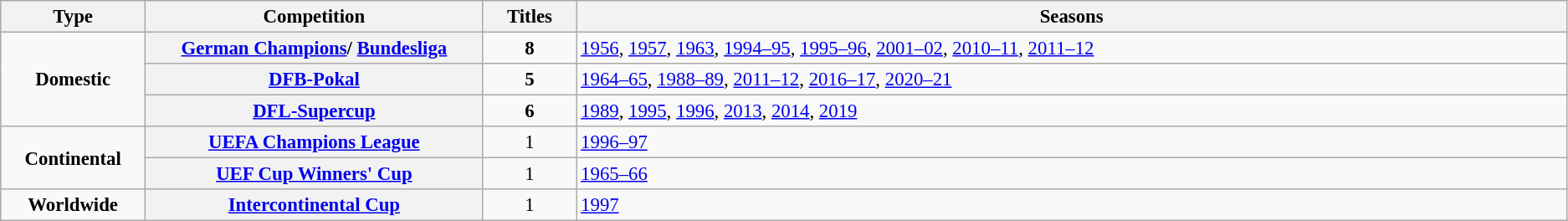<table class="wikitable plainrowheaders" style="font-size:95%; text-align:center;">
<tr>
<th style="width: 1%;">Type</th>
<th style="width: 5%;">Competition</th>
<th style="width: 1%;">Titles</th>
<th style="width: 18%;">Seasons</th>
</tr>
<tr>
<td rowspan="3"><strong>Domestic</strong></td>
<th scope="col"><a href='#'>German Champions</a>/ <a href='#'>Bundesliga</a></th>
<td style="text-align:center;"><strong>8</strong></td>
<td align="left"><a href='#'>1956</a>, <a href='#'>1957</a>, <a href='#'>1963</a>, <a href='#'>1994–95</a>, <a href='#'>1995–96</a>, <a href='#'>2001–02</a>, <a href='#'>2010–11</a>, <a href='#'>2011–12</a></td>
</tr>
<tr>
<th scope="col"><a href='#'>DFB-Pokal</a></th>
<td style="text-align:center;"><strong>5</strong></td>
<td align="left"><a href='#'>1964–65</a>, <a href='#'>1988–89</a>, <a href='#'>2011–12</a>, <a href='#'>2016–17</a>, <a href='#'>2020–21</a></td>
</tr>
<tr>
<th scope="col"><a href='#'>DFL-Supercup</a></th>
<td style="text-align:center;"><strong>6</strong></td>
<td align="left"><a href='#'>1989</a>, <a href='#'>1995</a>, <a href='#'>1996</a>, <a href='#'>2013</a>, <a href='#'>2014</a>, <a href='#'>2019</a></td>
</tr>
<tr>
<td rowspan="2"><strong>Continental</strong></td>
<th scope="col"><a href='#'>UEFA Champions League</a></th>
<td>1</td>
<td align="left"><a href='#'>1996–97</a></td>
</tr>
<tr>
<th scope="col"><a href='#'>UEF Cup Winners' Cup</a></th>
<td style="text-align:center;">1</td>
<td align="left"><a href='#'>1965–66</a></td>
</tr>
<tr>
<td><strong>Worldwide</strong></td>
<th scope="col"><a href='#'>Intercontinental Cup</a></th>
<td style="text-align:center;">1</td>
<td align="left"><a href='#'>1997</a></td>
</tr>
</table>
